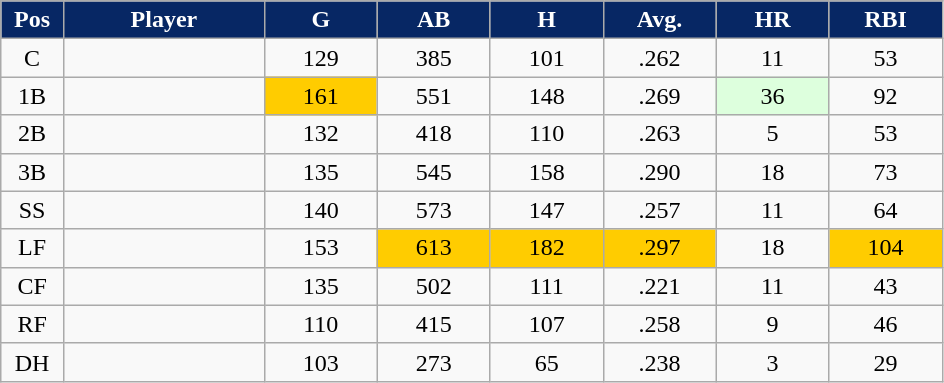<table class="wikitable sortable">
<tr>
<th style="background:#072764;color:white;" width="5%">Pos</th>
<th style="background:#072764;color:white;" width="16%">Player</th>
<th style="background:#072764;color:white;" width="9%">G</th>
<th style="background:#072764;color:white;" width="9%">AB</th>
<th style="background:#072764;color:white;" width="9%">H</th>
<th style="background:#072764;color:white;" width="9%">Avg.</th>
<th style="background:#072764;color:white;" width="9%">HR</th>
<th style="background:#072764;color:white;" width="9%">RBI</th>
</tr>
<tr align="center">
<td>C</td>
<td></td>
<td>129</td>
<td>385</td>
<td>101</td>
<td>.262</td>
<td>11</td>
<td>53</td>
</tr>
<tr align="center">
<td>1B</td>
<td></td>
<td bgcolor="#FFCC00">161</td>
<td>551</td>
<td>148</td>
<td>.269</td>
<td bgcolor="#DDFFDD">36</td>
<td>92</td>
</tr>
<tr align="center">
<td>2B</td>
<td></td>
<td>132</td>
<td>418</td>
<td>110</td>
<td>.263</td>
<td>5</td>
<td>53</td>
</tr>
<tr align="center">
<td>3B</td>
<td></td>
<td>135</td>
<td>545</td>
<td>158</td>
<td>.290</td>
<td>18</td>
<td>73</td>
</tr>
<tr align="center">
<td>SS</td>
<td></td>
<td>140</td>
<td>573</td>
<td>147</td>
<td>.257</td>
<td>11</td>
<td>64</td>
</tr>
<tr align="center">
<td>LF</td>
<td></td>
<td>153</td>
<td bgcolor="#FFCC00">613</td>
<td bgcolor="#FFCC00">182</td>
<td bgcolor="#FFCC00">.297</td>
<td>18</td>
<td bgcolor="#FFCC00">104</td>
</tr>
<tr align="center">
<td>CF</td>
<td></td>
<td>135</td>
<td>502</td>
<td>111</td>
<td>.221</td>
<td>11</td>
<td>43</td>
</tr>
<tr align="center">
<td>RF</td>
<td></td>
<td>110</td>
<td>415</td>
<td>107</td>
<td>.258</td>
<td>9</td>
<td>46</td>
</tr>
<tr align="center">
<td>DH</td>
<td></td>
<td>103</td>
<td>273</td>
<td>65</td>
<td>.238</td>
<td>3</td>
<td>29</td>
</tr>
</table>
